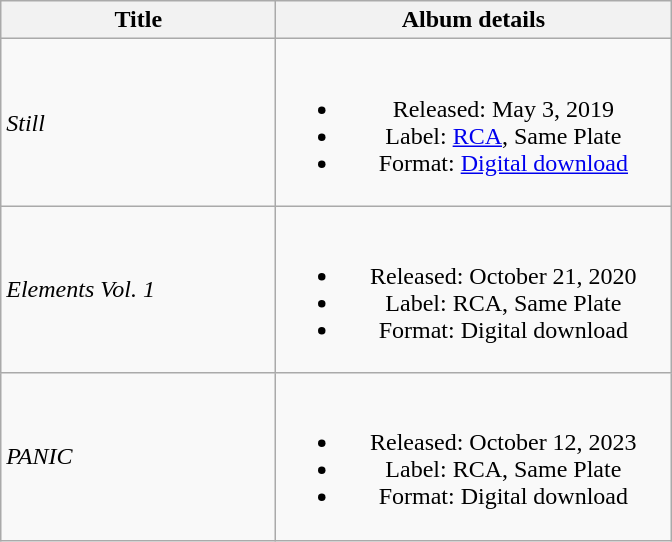<table class="wikitable plainrowheaders" style="text-align:center;">
<tr>
<th scope="col" style="width:11em;">Title</th>
<th scope="col" style="width:16em;">Album details</th>
</tr>
<tr>
<td style="text-align:left;"><em>Still</em></td>
<td><br><ul><li>Released: May 3, 2019</li><li>Label: <a href='#'>RCA</a>, Same Plate</li><li>Format: <a href='#'>Digital download</a></li></ul></td>
</tr>
<tr>
<td style="text-align:left;"><em>Elements Vol. 1</em></td>
<td><br><ul><li>Released: October 21, 2020</li><li>Label: RCA, Same Plate</li><li>Format: Digital download</li></ul></td>
</tr>
<tr>
<td style="text-align:left;"><em>PANIC</em></td>
<td><br><ul><li>Released: October 12, 2023</li><li>Label: RCA, Same Plate</li><li>Format: Digital download</li></ul></td>
</tr>
</table>
